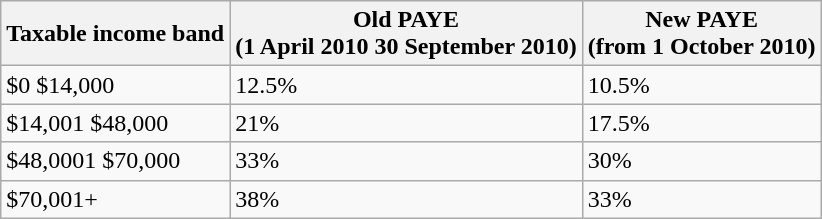<table class="wikitable">
<tr>
<th>Taxable income band</th>
<th>Old PAYE<br>(1 April 2010  30 September 2010)</th>
<th>New PAYE<br>(from 1 October 2010)</th>
</tr>
<tr>
<td>$0  $14,000</td>
<td>12.5%</td>
<td>10.5%</td>
</tr>
<tr>
<td>$14,001  $48,000</td>
<td>21%</td>
<td>17.5%</td>
</tr>
<tr>
<td>$48,0001  $70,000</td>
<td>33%</td>
<td>30%</td>
</tr>
<tr>
<td>$70,001+</td>
<td>38%</td>
<td>33%</td>
</tr>
</table>
